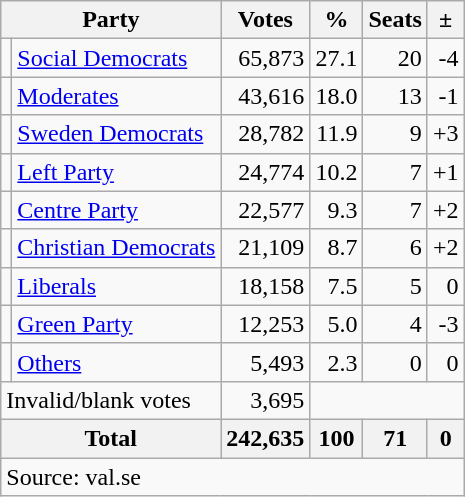<table class=wikitable style=text-align:right>
<tr>
<th colspan=2>Party</th>
<th>Votes</th>
<th>%</th>
<th>Seats</th>
<th>±</th>
</tr>
<tr>
<td bgcolor=></td>
<td align=left><a href='#'>Social Democrats</a></td>
<td>65,873</td>
<td>27.1</td>
<td>20</td>
<td>-4</td>
</tr>
<tr>
<td bgcolor=></td>
<td align=left><a href='#'>Moderates</a></td>
<td>43,616</td>
<td>18.0</td>
<td>13</td>
<td>-1</td>
</tr>
<tr>
<td bgcolor=></td>
<td align=left><a href='#'>Sweden Democrats</a></td>
<td>28,782</td>
<td>11.9</td>
<td>9</td>
<td>+3</td>
</tr>
<tr>
<td bgcolor=></td>
<td align=left><a href='#'>Left Party</a></td>
<td>24,774</td>
<td>10.2</td>
<td>7</td>
<td>+1</td>
</tr>
<tr>
<td bgcolor=></td>
<td align=left><a href='#'>Centre Party</a></td>
<td>22,577</td>
<td>9.3</td>
<td>7</td>
<td>+2</td>
</tr>
<tr>
<td bgcolor=></td>
<td align=left><a href='#'>Christian Democrats</a></td>
<td>21,109</td>
<td>8.7</td>
<td>6</td>
<td>+2</td>
</tr>
<tr>
<td bgcolor=></td>
<td align=left><a href='#'>Liberals</a></td>
<td>18,158</td>
<td>7.5</td>
<td>5</td>
<td>0</td>
</tr>
<tr>
<td bgcolor=></td>
<td align=left><a href='#'>Green Party</a></td>
<td>12,253</td>
<td>5.0</td>
<td>4</td>
<td>-3</td>
</tr>
<tr>
<td></td>
<td align=left><a href='#'>Others</a></td>
<td>5,493</td>
<td>2.3</td>
<td>0</td>
<td>0</td>
</tr>
<tr>
<td align=left colspan=2>Invalid/blank votes</td>
<td>3,695</td>
<td colspan=3></td>
</tr>
<tr>
<th align=left colspan=2>Total</th>
<th>242,635</th>
<th>100</th>
<th>71</th>
<th>0</th>
</tr>
<tr>
<td align=left colspan=6>Source: val.se </td>
</tr>
</table>
